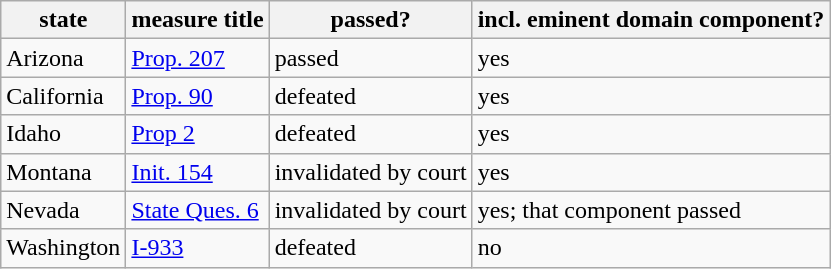<table class=wikitable>
<tr>
<th>state</th>
<th>measure title</th>
<th>passed?</th>
<th>incl. eminent domain component?</th>
</tr>
<tr>
<td>Arizona</td>
<td><a href='#'>Prop. 207</a></td>
<td>passed</td>
<td>yes</td>
</tr>
<tr>
<td>California</td>
<td><a href='#'>Prop. 90</a></td>
<td>defeated</td>
<td>yes</td>
</tr>
<tr>
<td>Idaho</td>
<td><a href='#'>Prop 2</a></td>
<td>defeated</td>
<td>yes</td>
</tr>
<tr>
<td>Montana</td>
<td><a href='#'>Init. 154</a></td>
<td>invalidated by court</td>
<td>yes</td>
</tr>
<tr>
<td>Nevada</td>
<td><a href='#'>State Ques. 6</a></td>
<td>invalidated by court</td>
<td>yes; that component passed</td>
</tr>
<tr>
<td>Washington</td>
<td><a href='#'>I-933</a></td>
<td>defeated</td>
<td>no</td>
</tr>
</table>
